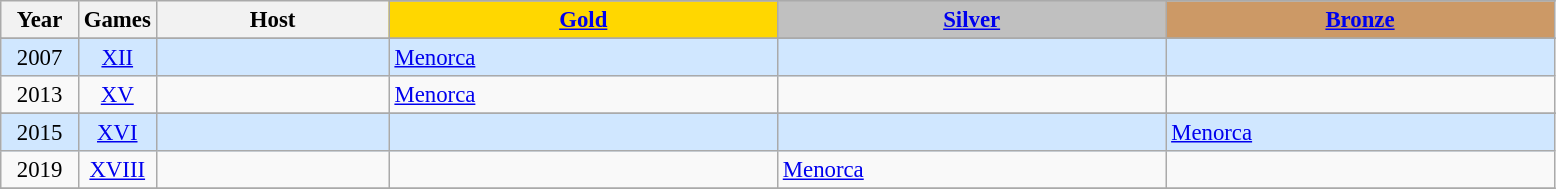<table class="wikitable" style="text-align: center; font-size:95%;">
<tr>
<th rowspan="2" style="width:5%;">Year</th>
<th rowspan="2" style="width:5%;">Games</th>
<th rowspan="2" style="width:15%;">Host</th>
</tr>
<tr>
<th style="background-color: gold"><a href='#'>Gold</a></th>
<th style="background-color: silver"><a href='#'>Silver</a></th>
<th style="background-color: #CC9966"><a href='#'>Bronze</a></th>
</tr>
<tr>
</tr>
<tr>
</tr>
<tr style="text-align:center; background:#d0e7ff;">
<td>2007</td>
<td align=center><a href='#'>XII</a></td>
<td align="left"></td>
<td align="left"> <a href='#'>Menorca</a></td>
<td align="left"></td>
<td align="left"></td>
</tr>
<tr>
<td>2013</td>
<td align=center><a href='#'>XV</a></td>
<td align="left"></td>
<td align="left"> <a href='#'>Menorca</a></td>
<td align="left"> </td>
<td align="left"></td>
</tr>
<tr>
</tr>
<tr style="text-align:center; background:#d0e7ff;">
<td>2015</td>
<td align=center><a href='#'>XVI</a></td>
<td align="left"></td>
<td align="left"> </td>
<td align="left"></td>
<td align="left"> <a href='#'>Menorca</a></td>
</tr>
<tr>
<td>2019</td>
<td align=center><a href='#'>XVIII</a></td>
<td align="left"></td>
<td align="left"></td>
<td align="left"> <a href='#'>Menorca</a></td>
<td align="left"></td>
</tr>
<tr>
</tr>
</table>
